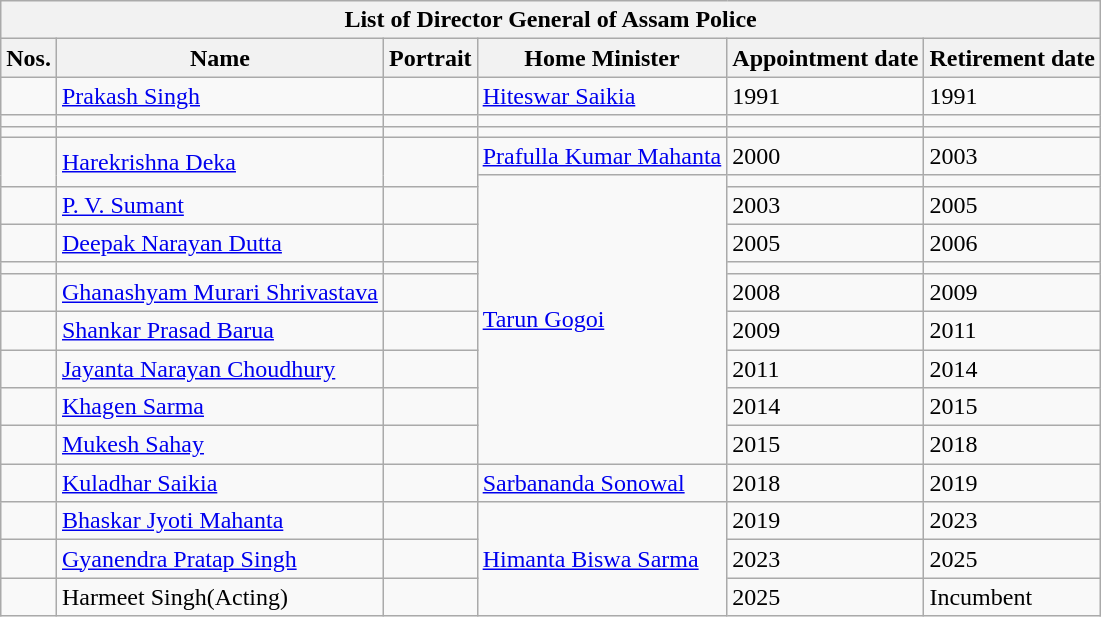<table class="wikitable">
<tr>
<th colspan="6">List of Director General of Assam Police</th>
</tr>
<tr>
<th>Nos.</th>
<th>Name</th>
<th>Portrait</th>
<th>Home Minister</th>
<th>Appointment date</th>
<th>Retirement date</th>
</tr>
<tr>
<td></td>
<td><a href='#'>Prakash Singh</a></td>
<td></td>
<td><a href='#'>Hiteswar Saikia</a></td>
<td>1991</td>
<td>1991</td>
</tr>
<tr>
<td></td>
<td></td>
<td></td>
<td></td>
<td></td>
<td></td>
</tr>
<tr>
<td></td>
<td></td>
<td></td>
<td></td>
<td></td>
<td></td>
</tr>
<tr>
<td rowspan="2"></td>
<td rowspan="2"><a href='#'>Harekrishna Deka</a></td>
<td rowspan="2"></td>
<td><a href='#'>Prafulla Kumar Mahanta</a></td>
<td>2000</td>
<td>2003</td>
</tr>
<tr>
<td rowspan="9"><a href='#'>Tarun Gogoi</a></td>
<td></td>
<td></td>
</tr>
<tr>
<td></td>
<td><a href='#'>P. V. Sumant</a></td>
<td></td>
<td>2003</td>
<td>2005</td>
</tr>
<tr>
<td></td>
<td><a href='#'>Deepak Narayan Dutta</a></td>
<td></td>
<td>2005</td>
<td>2006</td>
</tr>
<tr>
<td></td>
<td></td>
<td></td>
<td></td>
<td></td>
</tr>
<tr>
<td></td>
<td><a href='#'>Ghanashyam Murari Shrivastava</a></td>
<td></td>
<td>2008</td>
<td>2009</td>
</tr>
<tr>
<td></td>
<td><a href='#'>Shankar Prasad Barua</a></td>
<td></td>
<td>2009</td>
<td>2011</td>
</tr>
<tr>
<td></td>
<td><a href='#'>Jayanta Narayan Choudhury</a></td>
<td></td>
<td>2011</td>
<td>2014</td>
</tr>
<tr>
<td></td>
<td><a href='#'>Khagen Sarma</a></td>
<td></td>
<td>2014</td>
<td>2015</td>
</tr>
<tr>
<td></td>
<td><a href='#'>Mukesh Sahay</a></td>
<td></td>
<td>2015</td>
<td>2018</td>
</tr>
<tr>
<td></td>
<td><a href='#'>Kuladhar Saikia</a></td>
<td></td>
<td rowspan="2"><a href='#'>Sarbananda Sonowal</a></td>
<td>2018</td>
<td>2019</td>
</tr>
<tr>
<td rowspan="2"></td>
<td rowspan="2"><a href='#'>Bhaskar Jyoti Mahanta</a></td>
<td rowspan="2"></td>
<td rowspan="2">2019</td>
<td rowspan="2">2023</td>
</tr>
<tr>
<td rowspan="3"><a href='#'>Himanta Biswa Sarma</a></td>
</tr>
<tr>
<td></td>
<td><a href='#'>Gyanendra Pratap Singh</a></td>
<td></td>
<td>2023</td>
<td>2025</td>
</tr>
<tr>
<td></td>
<td>Harmeet Singh(Acting)</td>
<td></td>
<td>2025</td>
<td>Incumbent</td>
</tr>
</table>
